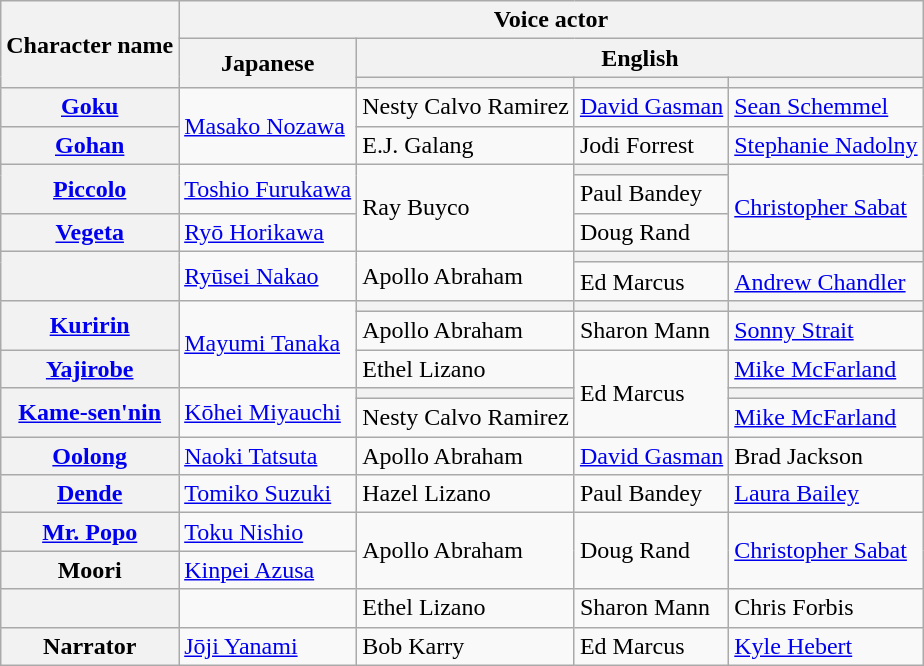<table class="wikitable plainrowheaders">
<tr>
<th rowspan="3">Character name</th>
<th colspan="4">Voice actor</th>
</tr>
<tr>
<th rowspan="2">Japanese</th>
<th colspan="3">English</th>
</tr>
<tr>
<th></th>
<th></th>
<th></th>
</tr>
<tr>
<th scope="row"><a href='#'>Goku</a></th>
<td rowspan="2"><a href='#'>Masako Nozawa</a></td>
<td>Nesty Calvo Ramirez</td>
<td><a href='#'>David Gasman</a></td>
<td><a href='#'>Sean Schemmel</a></td>
</tr>
<tr>
<th scope="row"><a href='#'>Gohan</a></th>
<td>E.J. Galang</td>
<td>Jodi Forrest</td>
<td><a href='#'>Stephanie Nadolny</a></td>
</tr>
<tr>
<th scope="row" rowspan="2"><a href='#'>Piccolo</a></th>
<td rowspan="2"><a href='#'>Toshio Furukawa</a></td>
<td rowspan="3">Ray Buyco</td>
<th></th>
<td rowspan="3"><a href='#'>Christopher Sabat</a></td>
</tr>
<tr>
<td>Paul Bandey</td>
</tr>
<tr>
<th scope="row"><a href='#'>Vegeta</a></th>
<td><a href='#'>Ryō Horikawa</a></td>
<td>Doug Rand</td>
</tr>
<tr>
<th scope="row" rowspan="2"></th>
<td rowspan="2"><a href='#'>Ryūsei Nakao</a></td>
<td rowspan="2">Apollo Abraham</td>
<th></th>
<th></th>
</tr>
<tr>
<td>Ed Marcus</td>
<td><a href='#'>Andrew Chandler</a></td>
</tr>
<tr>
<th scope="row" rowspan="2"><a href='#'>Kuririn</a></th>
<td rowspan="3"><a href='#'>Mayumi Tanaka</a></td>
<th></th>
<th></th>
<th></th>
</tr>
<tr>
<td>Apollo Abraham</td>
<td>Sharon Mann</td>
<td><a href='#'>Sonny Strait</a></td>
</tr>
<tr>
<th scope="row"><a href='#'>Yajirobe</a></th>
<td>Ethel Lizano</td>
<td rowspan="3">Ed Marcus</td>
<td><a href='#'>Mike McFarland</a></td>
</tr>
<tr>
<th scope="row" rowspan="2"><a href='#'>Kame-sen'nin</a></th>
<td rowspan="2"><a href='#'>Kōhei Miyauchi</a></td>
<th></th>
<th></th>
</tr>
<tr>
<td>Nesty Calvo Ramirez</td>
<td><a href='#'>Mike McFarland</a></td>
</tr>
<tr>
<th scope="row"><a href='#'>Oolong</a></th>
<td><a href='#'>Naoki Tatsuta</a></td>
<td>Apollo Abraham</td>
<td><a href='#'>David Gasman</a></td>
<td>Brad Jackson</td>
</tr>
<tr>
<th scope="row"><a href='#'>Dende</a></th>
<td><a href='#'>Tomiko Suzuki</a></td>
<td>Hazel Lizano</td>
<td>Paul Bandey</td>
<td><a href='#'>Laura Bailey</a></td>
</tr>
<tr>
<th scope="row"><a href='#'>Mr. Popo</a></th>
<td><a href='#'>Toku Nishio</a></td>
<td rowspan="2">Apollo Abraham</td>
<td rowspan="2">Doug Rand</td>
<td rowspan="2"><a href='#'>Christopher Sabat</a></td>
</tr>
<tr>
<th scope="row">Moori</th>
<td><a href='#'>Kinpei Azusa</a></td>
</tr>
<tr>
<th scope="row"></th>
<td></td>
<td>Ethel Lizano</td>
<td>Sharon Mann</td>
<td>Chris Forbis</td>
</tr>
<tr>
<th scope="row">Narrator</th>
<td><a href='#'>Jōji Yanami</a></td>
<td>Bob Karry</td>
<td>Ed Marcus</td>
<td><a href='#'>Kyle Hebert</a></td>
</tr>
</table>
